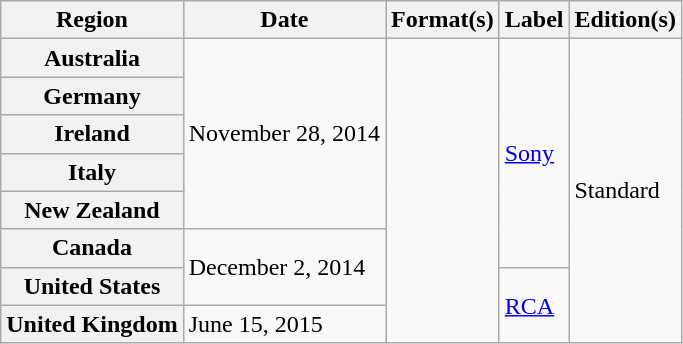<table class="wikitable plainrowheaders">
<tr>
<th scope="col">Region</th>
<th scope="col">Date</th>
<th scope="col">Format(s)</th>
<th scope="col">Label</th>
<th scope="col">Edition(s)</th>
</tr>
<tr>
<th scope="row">Australia</th>
<td rowspan="5">November 28, 2014</td>
<td rowspan="8"></td>
<td rowspan="6"><a href='#'>Sony</a></td>
<td rowspan="8">Standard</td>
</tr>
<tr>
<th scope="row">Germany</th>
</tr>
<tr>
<th scope="row">Ireland</th>
</tr>
<tr>
<th scope="row">Italy</th>
</tr>
<tr>
<th scope="row">New Zealand</th>
</tr>
<tr>
<th scope="row">Canada</th>
<td rowspan="2">December 2, 2014</td>
</tr>
<tr>
<th scope="row">United States</th>
<td rowspan="2"><a href='#'>RCA</a></td>
</tr>
<tr>
<th scope="row">United Kingdom</th>
<td rowspan="1">June 15, 2015</td>
</tr>
</table>
